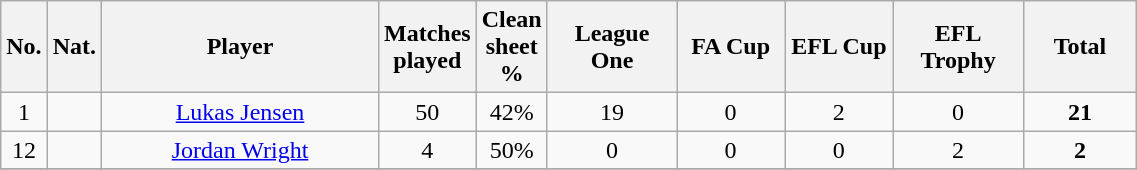<table class="wikitable sortable" style="text-align:center; width:60%;">
<tr>
<th width=10>No.</th>
<th width=10>Nat.</th>
<th scope=col style="width:500px">Player</th>
<th>Matches played</th>
<th>Clean sheet %</th>
<th width=150>League One</th>
<th width=150>FA Cup</th>
<th width=150>EFL Cup</th>
<th width=150>EFL Trophy</th>
<th width=150>Total</th>
</tr>
<tr>
<td>1</td>
<td></td>
<td><a href='#'>Lukas Jensen</a></td>
<td>50</td>
<td>42%</td>
<td>19</td>
<td>0</td>
<td>2</td>
<td>0</td>
<td><strong>21</strong></td>
</tr>
<tr>
<td>12</td>
<td></td>
<td><a href='#'>Jordan Wright</a></td>
<td>4</td>
<td>50%</td>
<td>0</td>
<td>0</td>
<td>0</td>
<td>2</td>
<td><strong>2</strong></td>
</tr>
<tr>
</tr>
</table>
